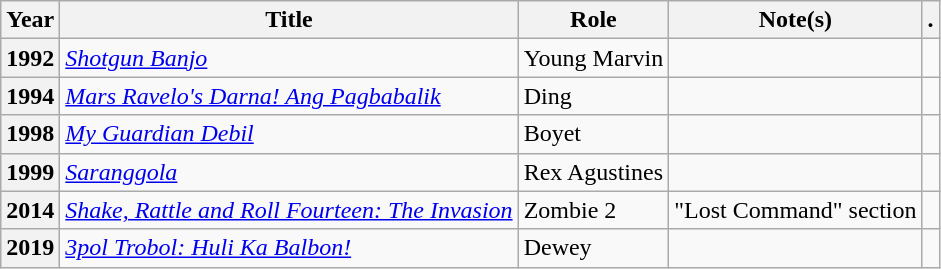<table class="wikitable plainrowheaders sortable">
<tr>
<th scope="col">Year</th>
<th scope="col">Title</th>
<th scope="col" class="unsortable">Role</th>
<th scope="col" class="unsortable">Note(s)</th>
<th scope="col" class="unsortable">.</th>
</tr>
<tr>
<th scope="row">1992</th>
<td><em><a href='#'>Shotgun Banjo</a></em></td>
<td>Young Marvin</td>
<td></td>
<td style="text-align:center;"></td>
</tr>
<tr>
<th scope="row">1994</th>
<td><em><a href='#'>Mars Ravelo's Darna! Ang Pagbabalik</a></em></td>
<td>Ding</td>
<td></td>
<td style="text-align:center;"></td>
</tr>
<tr>
<th scope="row">1998</th>
<td><em><a href='#'>My Guardian Debil</a></em></td>
<td>Boyet</td>
<td></td>
<td style="text-align:center;"></td>
</tr>
<tr>
<th scope="row">1999</th>
<td><em><a href='#'>Saranggola</a></em></td>
<td>Rex Agustines</td>
<td></td>
<td style="text-align:center;"></td>
</tr>
<tr>
<th scope="row">2014</th>
<td><em><a href='#'>Shake, Rattle and Roll Fourteen: The Invasion</a></em></td>
<td>Zombie 2</td>
<td>"Lost Command" section</td>
<td style="text-align:center;"></td>
</tr>
<tr>
<th scope="row">2019</th>
<td><em><a href='#'>3pol Trobol: Huli Ka Balbon!</a></em></td>
<td>Dewey</td>
<td></td>
<td style="text-align:center;"></td>
</tr>
</table>
